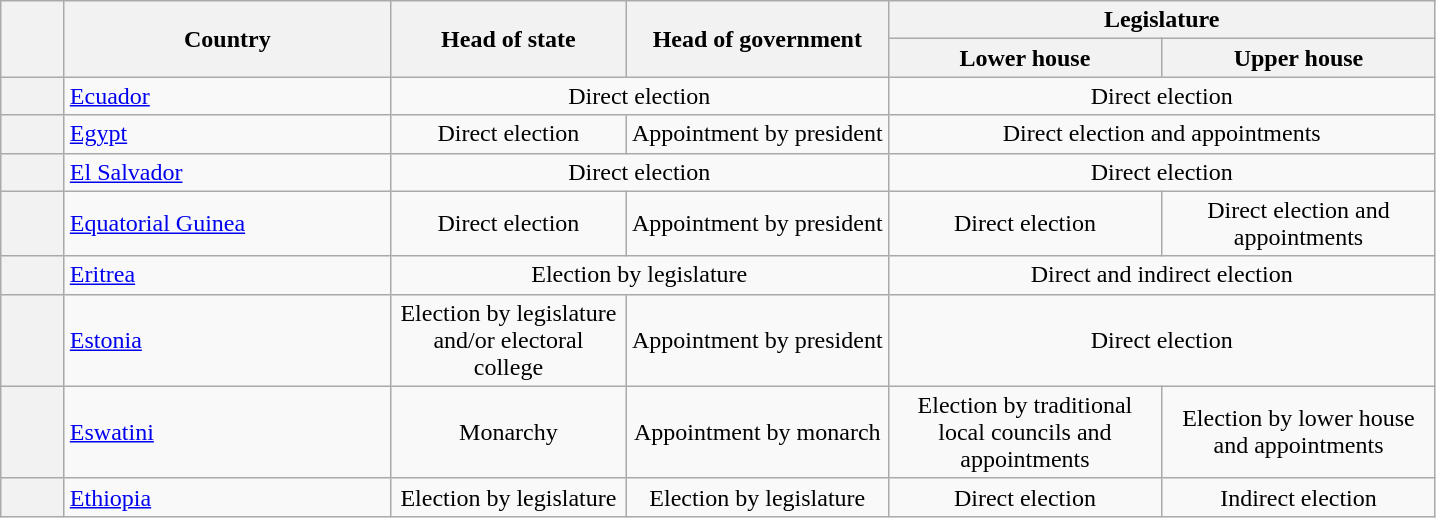<table class="wikitable" style="text-align:center">
<tr>
<th width=35 rowspan=2></th>
<th width=210 rowspan=2>Country</th>
<th width=150 rowspan=2>Head of state</th>
<th rowspan="2">Head of government</th>
<th colspan=2>Legislature</th>
</tr>
<tr>
<th width=175>Lower house</th>
<th width=175>Upper house</th>
</tr>
<tr>
<th></th>
<td style="text-align:left"><a href='#'>Ecuador</a></td>
<td colspan=2>Direct election</td>
<td colspan=2>Direct election</td>
</tr>
<tr>
<th></th>
<td style="text-align:left"><a href='#'>Egypt</a></td>
<td>Direct election</td>
<td>Appointment by president</td>
<td colspan=2>Direct election and appointments</td>
</tr>
<tr>
<th></th>
<td style="text-align:left"><a href='#'>El Salvador</a></td>
<td colspan=2>Direct election</td>
<td colspan=2>Direct election</td>
</tr>
<tr>
<th></th>
<td style="text-align:left"><a href='#'>Equatorial Guinea</a></td>
<td>Direct election</td>
<td>Appointment by president</td>
<td>Direct election</td>
<td>Direct election and appointments</td>
</tr>
<tr>
<th></th>
<td style="text-align:left"><a href='#'>Eritrea</a></td>
<td colspan=2>Election by legislature</td>
<td colspan=2>Direct and indirect election</td>
</tr>
<tr>
<th></th>
<td style="text-align:left"><a href='#'>Estonia</a></td>
<td>Election by legislature and/or electoral college</td>
<td>Appointment by president</td>
<td colspan=2>Direct election</td>
</tr>
<tr>
<th></th>
<td style="text-align:left"><a href='#'>Eswatini</a></td>
<td>Monarchy</td>
<td>Appointment by monarch</td>
<td>Election by traditional local councils and appointments</td>
<td>Election by lower house and appointments</td>
</tr>
<tr>
<th></th>
<td style="text-align:left"><a href='#'>Ethiopia</a></td>
<td>Election by legislature</td>
<td>Election by legislature</td>
<td>Direct election</td>
<td>Indirect election</td>
</tr>
</table>
